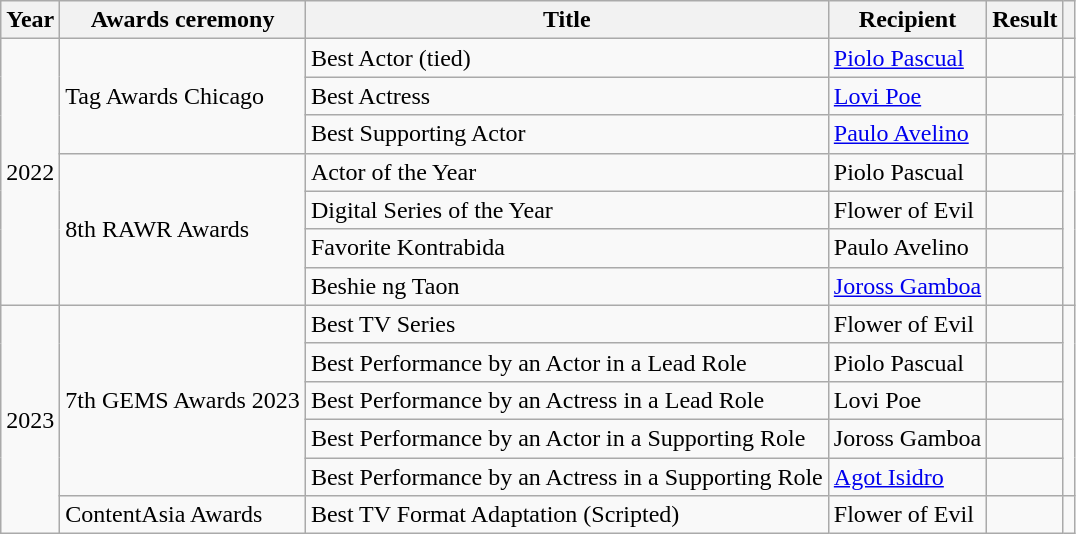<table class="wikitable sortable">
<tr>
<th>Year</th>
<th>Awards ceremony</th>
<th>Title</th>
<th>Recipient</th>
<th>Result</th>
<th></th>
</tr>
<tr>
<td rowspan="7">2022</td>
<td rowspan="3">Tag Awards Chicago</td>
<td>Best Actor (tied)</td>
<td><a href='#'>Piolo Pascual</a></td>
<td></td>
<td></td>
</tr>
<tr>
<td>Best Actress</td>
<td><a href='#'>Lovi Poe</a></td>
<td></td>
<td rowspan="2"></td>
</tr>
<tr>
<td>Best Supporting Actor</td>
<td><a href='#'>Paulo Avelino</a></td>
<td></td>
</tr>
<tr>
<td rowspan="4">8th RAWR Awards</td>
<td>Actor of the Year</td>
<td>Piolo Pascual</td>
<td></td>
<td rowspan="4"></td>
</tr>
<tr>
<td>Digital Series of the Year</td>
<td>Flower of Evil</td>
<td></td>
</tr>
<tr>
<td>Favorite Kontrabida</td>
<td>Paulo Avelino</td>
<td></td>
</tr>
<tr>
<td>Beshie ng Taon</td>
<td><a href='#'>Joross Gamboa</a></td>
<td></td>
</tr>
<tr>
<td rowspan="7">2023</td>
<td rowspan="5">7th GEMS Awards 2023</td>
<td>Best TV Series</td>
<td>Flower of Evil</td>
<td></td>
<td rowspan="5"></td>
</tr>
<tr>
<td>Best Performance by an Actor in a Lead Role</td>
<td>Piolo Pascual</td>
<td></td>
</tr>
<tr>
<td>Best Performance by an Actress in a Lead Role</td>
<td>Lovi Poe</td>
<td></td>
</tr>
<tr>
<td>Best Performance by an Actor in a Supporting Role</td>
<td>Joross Gamboa</td>
<td></td>
</tr>
<tr>
<td>Best Performance by an Actress in a Supporting Role</td>
<td><a href='#'>Agot Isidro</a></td>
<td></td>
</tr>
<tr>
<td rowspan=>ContentAsia Awards</td>
<td>Best TV Format Adaptation (Scripted)</td>
<td>Flower of Evil</td>
<td></td>
<td></td>
</tr>
</table>
